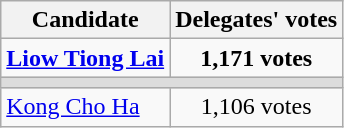<table class=wikitable style=text-align:center>
<tr>
<th>Candidate</th>
<th>Delegates' votes</th>
</tr>
<tr>
<td align=left><strong><a href='#'>Liow Tiong Lai</a></strong></td>
<td><strong>1,171 votes</strong></td>
</tr>
<tr>
<td colspan=3 bgcolor=dcdcdc></td>
</tr>
<tr>
<td align=left><a href='#'>Kong Cho Ha</a></td>
<td>1,106 votes</td>
</tr>
</table>
